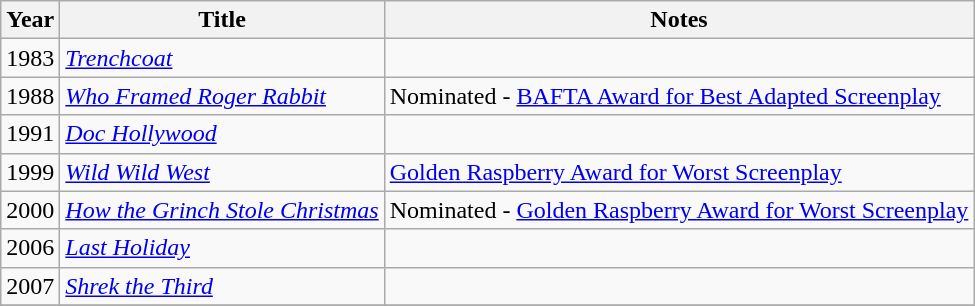<table class="wikitable">
<tr>
<th>Year</th>
<th>Title</th>
<th>Notes</th>
</tr>
<tr>
<td>1983</td>
<td><em><a href='#'>Trenchcoat</a></em></td>
<td></td>
</tr>
<tr>
<td>1988</td>
<td><em><a href='#'>Who Framed Roger Rabbit</a></em></td>
<td>Nominated - <a href='#'>BAFTA Award for Best Adapted Screenplay</a></td>
</tr>
<tr>
<td>1991</td>
<td><em><a href='#'>Doc Hollywood</a></em></td>
<td></td>
</tr>
<tr>
<td>1999</td>
<td><em><a href='#'>Wild Wild West</a></em></td>
<td><a href='#'>Golden Raspberry Award for Worst Screenplay</a></td>
</tr>
<tr>
<td>2000</td>
<td><em><a href='#'>How the Grinch Stole Christmas</a></em></td>
<td>Nominated - <a href='#'>Golden Raspberry Award for Worst Screenplay</a></td>
</tr>
<tr>
<td>2006</td>
<td><em><a href='#'>Last Holiday</a></em></td>
<td></td>
</tr>
<tr>
<td>2007</td>
<td><em><a href='#'>Shrek the Third</a></em></td>
<td></td>
</tr>
<tr>
</tr>
</table>
